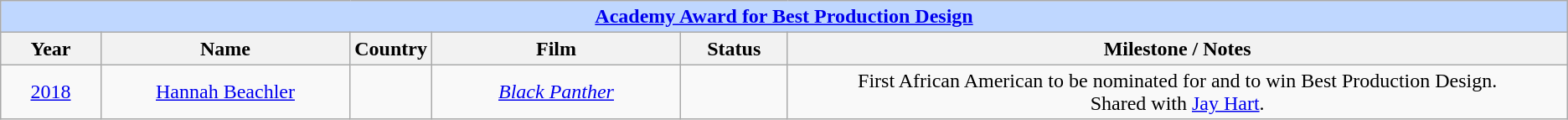<table class="wikitable" style="text-align: center">
<tr style="background:#bfd7ff;">
<td colspan="6" style="text-align:center;"><strong><a href='#'>Academy Award for Best Production Design</a></strong></td>
</tr>
<tr style="background:#ebf5ff;">
<th style="width:075px;">Year</th>
<th style="width:200px;">Name</th>
<th style="width:50px;">Country</th>
<th style="width:200px;">Film</th>
<th style="width:080px;">Status</th>
<th style="width:650px;">Milestone / Notes</th>
</tr>
<tr>
<td><a href='#'>2018</a></td>
<td><a href='#'>Hannah Beachler</a></td>
<td><div></div></td>
<td><em><a href='#'>Black Panther</a></em></td>
<td></td>
<td>First African American to be nominated for and to win Best Production Design.<br>Shared with <a href='#'>Jay Hart</a>.</td>
</tr>
</table>
